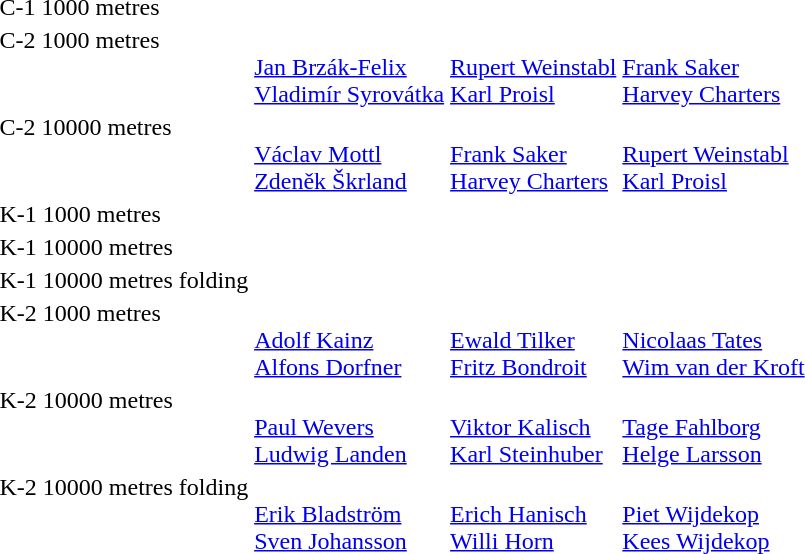<table>
<tr valign="top">
<td>C-1 1000 metres<br></td>
<td></td>
<td></td>
<td></td>
</tr>
<tr valign="top">
<td>C-2 1000 metres<br></td>
<td><br><a href='#'>Jan Brzák-Felix</a><br><a href='#'>Vladimír Syrovátka</a></td>
<td><br><a href='#'>Rupert Weinstabl</a><br><a href='#'>Karl Proisl</a></td>
<td><br><a href='#'>Frank Saker</a><br><a href='#'>Harvey Charters</a></td>
</tr>
<tr valign="top">
<td>C-2 10000 metres<br></td>
<td><br><a href='#'>Václav Mottl</a> <br><a href='#'>Zdeněk Škrland</a></td>
<td><br><a href='#'>Frank Saker</a> <br><a href='#'>Harvey Charters</a></td>
<td><br><a href='#'>Rupert Weinstabl</a> <br><a href='#'>Karl Proisl</a></td>
</tr>
<tr valign="top">
<td>K-1 1000 metres<br></td>
<td></td>
<td></td>
<td></td>
</tr>
<tr valign="top">
<td>K-1 10000 metres<br></td>
<td></td>
<td></td>
<td></td>
</tr>
<tr valign="top">
<td>K-1 10000 metres folding<br></td>
<td></td>
<td></td>
<td></td>
</tr>
<tr valign="top">
<td>K-2 1000 metres<br></td>
<td><br><a href='#'>Adolf Kainz</a><br><a href='#'>Alfons Dorfner</a></td>
<td><br><a href='#'>Ewald Tilker</a><br><a href='#'>Fritz Bondroit</a></td>
<td><br><a href='#'>Nicolaas Tates</a><br><a href='#'>Wim van der Kroft</a></td>
</tr>
<tr valign="top">
<td>K-2 10000 metres<br></td>
<td><br><a href='#'>Paul Wevers</a> <br><a href='#'>Ludwig Landen</a></td>
<td><br><a href='#'>Viktor Kalisch</a> <br><a href='#'>Karl Steinhuber</a></td>
<td><br><a href='#'>Tage Fahlborg</a> <br><a href='#'>Helge Larsson</a></td>
</tr>
<tr valign="top">
<td>K-2 10000 metres folding<br></td>
<td><br><a href='#'>Erik Bladström</a><br><a href='#'>Sven Johansson</a></td>
<td><br><a href='#'>Erich Hanisch</a><br><a href='#'>Willi Horn</a></td>
<td><br><a href='#'>Piet Wijdekop</a><br><a href='#'>Kees Wijdekop</a></td>
</tr>
</table>
